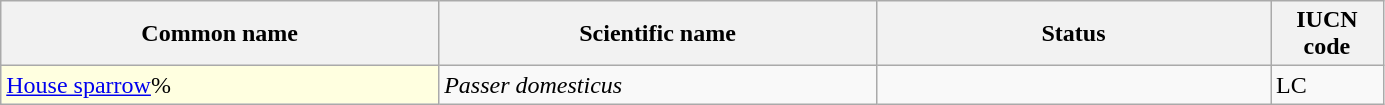<table width=73% class="wikitable sortable">
<tr>
<th width=20%>Common name</th>
<th width=20%>Scientific name</th>
<th width=18%>Status</th>
<th width=5%>IUCN code</th>
</tr>
<tr>
<td style="background:lightyellow; color:black"><a href='#'>House sparrow</a>%</td>
<td><em>Passer domesticus</em></td>
<td></td>
<td>LC</td>
</tr>
</table>
